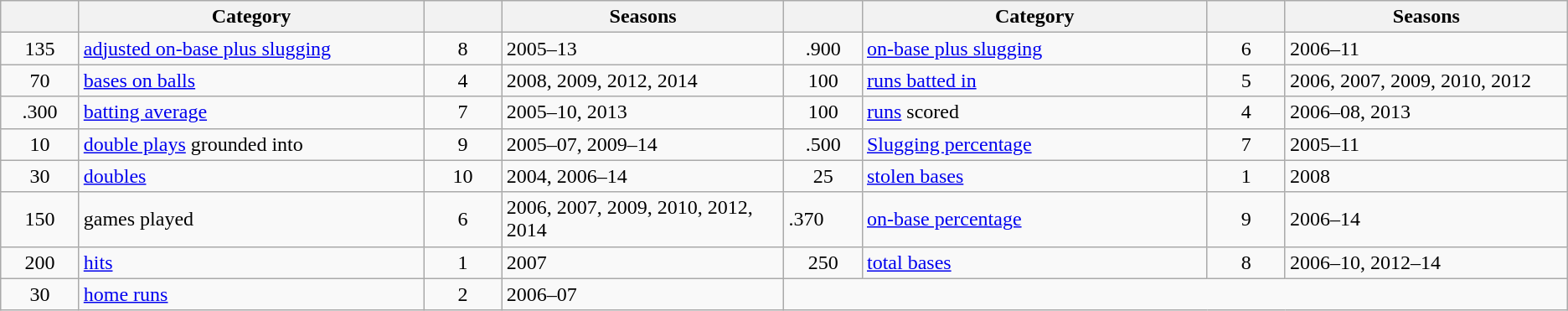<table class="wikitable">
<tr>
<th scope="col" style="width:5%;"></th>
<th scope="col" style="width:22%;">Category</th>
<th scope="col" style="width:5%;"></th>
<th scope="col" style="width:18%;">Seasons</th>
<th scope="col" style="width:5%;"></th>
<th scope="col" style="width:22%;">Category</th>
<th scope="col" style="width:5%;"></th>
<th scope="col" style="width:18%;">Seasons</th>
</tr>
<tr>
<td style="text-align:center;">135</td>
<td><a href='#'>adjusted on-base plus slugging</a></td>
<td style="text-align:center;">8</td>
<td>2005–13</td>
<td style="text-align:center;">.900</td>
<td><a href='#'>on-base plus slugging</a></td>
<td style="text-align:center;">6</td>
<td>2006–11</td>
</tr>
<tr>
<td style="text-align:center;">70</td>
<td><a href='#'>bases on balls</a></td>
<td style="text-align:center;">4</td>
<td>2008, 2009, 2012, 2014</td>
<td style="text-align:center;">100</td>
<td><a href='#'>runs batted in</a></td>
<td style="text-align:center;">5</td>
<td>2006, 2007, 2009, 2010, 2012</td>
</tr>
<tr>
<td style="text-align:center;">.300</td>
<td><a href='#'>batting average</a></td>
<td style="text-align:center;">7</td>
<td>2005–10, 2013</td>
<td style="text-align:center;">100</td>
<td><a href='#'>runs</a> scored</td>
<td style="text-align:center;">4</td>
<td>2006–08, 2013</td>
</tr>
<tr>
<td style="text-align:center;">10</td>
<td><a href='#'>double plays</a> grounded into</td>
<td style="text-align:center;">9</td>
<td>2005–07, 2009–14</td>
<td style="text-align:center;">.500</td>
<td><a href='#'>Slugging percentage</a></td>
<td style="text-align:center;">7</td>
<td>2005–11</td>
</tr>
<tr>
<td style="text-align:center;">30</td>
<td><a href='#'>doubles</a></td>
<td style="text-align:center;">10</td>
<td>2004, 2006–14</td>
<td style="text-align:center;">25</td>
<td><a href='#'>stolen bases</a></td>
<td style="text-align:center;">1</td>
<td>2008</td>
</tr>
<tr>
<td style="text-align:center;">150</td>
<td>games played</td>
<td style="text-align:center;">6</td>
<td>2006, 2007, 2009, 2010, 2012, 2014</td>
<td>.370</td>
<td><a href='#'>on-base percentage</a></td>
<td style="text-align:center;">9</td>
<td>2006–14</td>
</tr>
<tr>
<td style="text-align:center;">200</td>
<td><a href='#'>hits</a></td>
<td style="text-align:center;">1</td>
<td>2007</td>
<td style="text-align:center;">250</td>
<td><a href='#'>total bases</a></td>
<td style="text-align:center;">8</td>
<td>2006–10, 2012–14</td>
</tr>
<tr>
<td style="text-align:center;">30</td>
<td><a href='#'>home runs</a></td>
<td style="text-align:center;">2</td>
<td>2006–07</td>
</tr>
</table>
